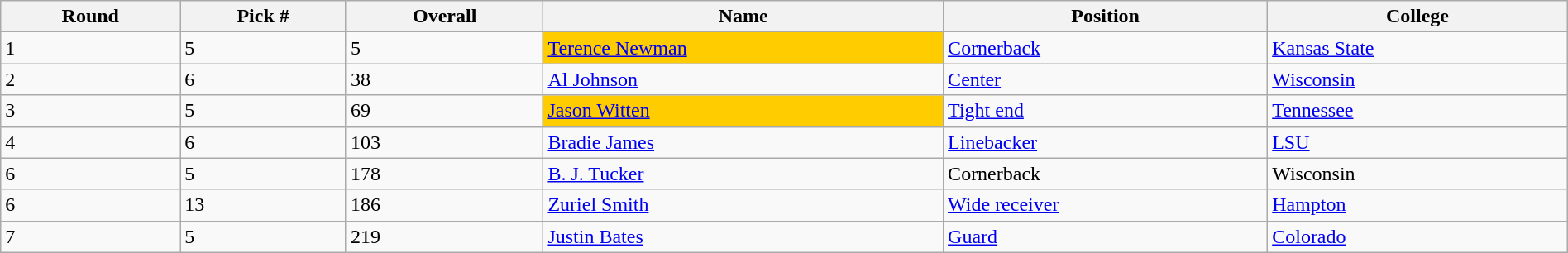<table class="wikitable sortable sortable" style="width: 100%">
<tr>
<th>Round</th>
<th>Pick #</th>
<th>Overall</th>
<th>Name</th>
<th>Position</th>
<th>College</th>
</tr>
<tr>
<td>1</td>
<td>5</td>
<td>5</td>
<td bgcolor=#FFCC00><a href='#'>Terence Newman</a></td>
<td><a href='#'>Cornerback</a></td>
<td><a href='#'>Kansas State</a></td>
</tr>
<tr>
<td>2</td>
<td>6</td>
<td>38</td>
<td><a href='#'>Al Johnson</a></td>
<td><a href='#'>Center</a></td>
<td><a href='#'>Wisconsin</a></td>
</tr>
<tr>
<td>3</td>
<td>5</td>
<td>69</td>
<td bgcolor=#FFCC00><a href='#'>Jason Witten</a></td>
<td><a href='#'>Tight end</a></td>
<td><a href='#'>Tennessee</a></td>
</tr>
<tr>
<td>4</td>
<td>6</td>
<td>103</td>
<td><a href='#'>Bradie James</a></td>
<td><a href='#'>Linebacker</a></td>
<td><a href='#'>LSU</a></td>
</tr>
<tr>
<td>6</td>
<td>5</td>
<td>178</td>
<td><a href='#'>B. J. Tucker</a></td>
<td>Cornerback</td>
<td>Wisconsin</td>
</tr>
<tr>
<td>6</td>
<td>13</td>
<td>186</td>
<td><a href='#'>Zuriel Smith</a></td>
<td><a href='#'>Wide receiver</a></td>
<td><a href='#'>Hampton</a></td>
</tr>
<tr>
<td>7</td>
<td>5</td>
<td>219</td>
<td><a href='#'>Justin Bates</a></td>
<td><a href='#'>Guard</a></td>
<td><a href='#'>Colorado</a></td>
</tr>
</table>
